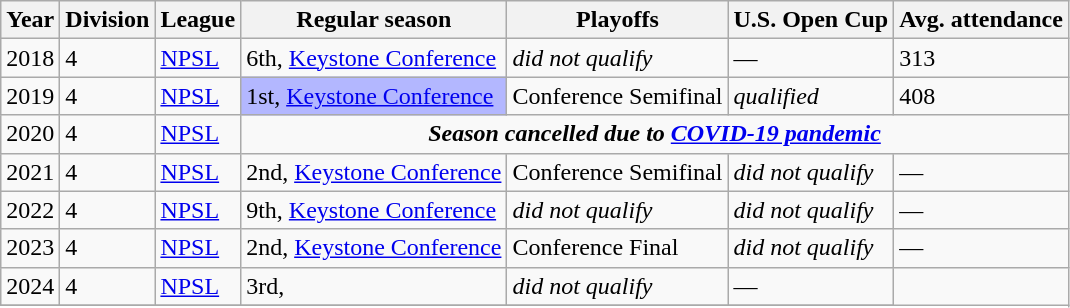<table class="wikitable">
<tr>
<th>Year</th>
<th>Division</th>
<th>League</th>
<th>Regular season</th>
<th>Playoffs</th>
<th>U.S. Open Cup</th>
<th>Avg. attendance</th>
</tr>
<tr>
<td>2018</td>
<td>4</td>
<td><a href='#'>NPSL</a></td>
<td>6th, <a href='#'>Keystone Conference</a></td>
<td><em>did not qualify</em></td>
<td>—</td>
<td>313</td>
</tr>
<tr>
<td>2019</td>
<td>4</td>
<td><a href='#'>NPSL</a></td>
<td bgcolor="B3B7FF">1st, <a href='#'>Keystone Conference</a></td>
<td>Conference Semifinal</td>
<td><em>qualified</em></td>
<td>408</td>
</tr>
<tr>
<td>2020</td>
<td>4</td>
<td><a href='#'>NPSL</a></td>
<td colspan="4" style="text-align:center;"><strong><em>Season cancelled due to <a href='#'>COVID-19 pandemic</a></em></strong></td>
</tr>
<tr>
<td>2021</td>
<td>4</td>
<td><a href='#'>NPSL</a></td>
<td>2nd, <a href='#'>Keystone Conference</a></td>
<td>Conference Semifinal</td>
<td><em>did not qualify</em></td>
<td>—</td>
</tr>
<tr>
<td>2022</td>
<td>4</td>
<td><a href='#'>NPSL</a></td>
<td>9th, <a href='#'>Keystone Conference</a></td>
<td><em>did not qualify</em></td>
<td><em>did not qualify</em></td>
<td>—</td>
</tr>
<tr>
<td>2023</td>
<td>4</td>
<td><a href='#'>NPSL</a></td>
<td>2nd, <a href='#'>Keystone Conference</a></td>
<td>Conference Final</td>
<td><em>did not qualify</em></td>
<td>—</td>
</tr>
<tr>
<td>2024</td>
<td>4</td>
<td><a href='#'>NPSL</a></td>
<td>3rd,</td>
<td><em>did not qualify</em></td>
<td>—</td>
</tr>
<tr>
</tr>
</table>
